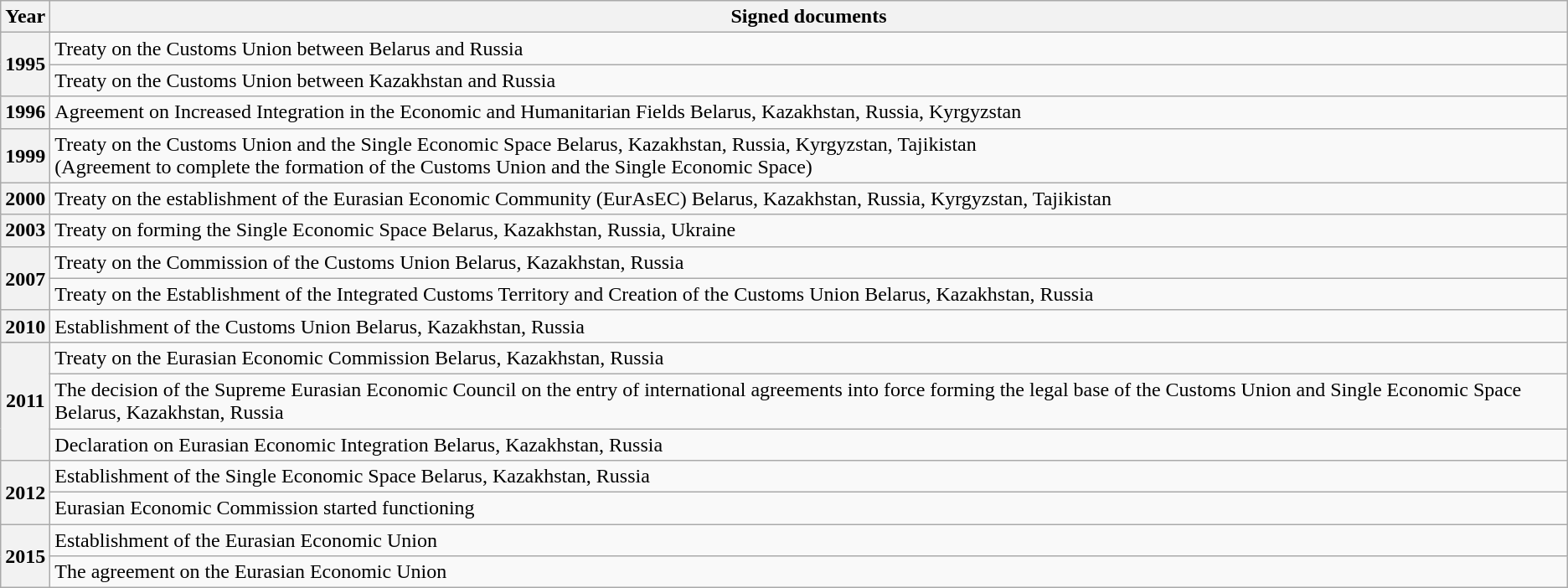<table class="wikitable">
<tr>
<th scope="col">Year</th>
<th scope="col">Signed documents</th>
</tr>
<tr>
<th scope="row" rowspan="2">1995</th>
<td>Treaty on the Customs Union between Belarus and Russia</td>
</tr>
<tr>
<td>Treaty on the Customs Union between Kazakhstan and Russia</td>
</tr>
<tr>
<th scope="row">1996</th>
<td>Agreement on Increased Integration in the Economic and Humanitarian Fields Belarus, Kazakhstan, Russia, Kyrgyzstan</td>
</tr>
<tr>
<th scope="row">1999</th>
<td>Treaty on the Customs Union and the Single Economic Space Belarus, Kazakhstan, Russia, Kyrgyzstan, Tajikistan <br> (Agreement to complete the formation of the Customs Union and the Single Economic Space)</td>
</tr>
<tr>
<th scope="row">2000</th>
<td>Treaty on the establishment of the Eurasian Economic Community (EurAsEC) Belarus, Kazakhstan, Russia, Kyrgyzstan, Tajikistan</td>
</tr>
<tr>
<th scope="row">2003</th>
<td>Treaty on forming the Single Economic Space Belarus, Kazakhstan, Russia, Ukraine</td>
</tr>
<tr>
<th scope="row" rowspan="2">2007</th>
<td>Treaty on the Commission of the Customs Union Belarus, Kazakhstan, Russia</td>
</tr>
<tr>
<td>Treaty on the Establishment of the Integrated Customs Territory and Creation of the Customs Union Belarus, Kazakhstan, Russia</td>
</tr>
<tr>
<th scope="row">2010</th>
<td>Establishment of the Customs Union Belarus, Kazakhstan, Russia</td>
</tr>
<tr>
<th scope="row" rowspan="3">2011</th>
<td>Treaty on the Eurasian Economic Commission Belarus, Kazakhstan, Russia</td>
</tr>
<tr>
<td>The decision of the Supreme Eurasian Economic Council on the entry of international agreements into force forming the legal base of the Customs Union and Single Economic Space Belarus, Kazakhstan, Russia</td>
</tr>
<tr>
<td>Declaration on Eurasian Economic Integration Belarus, Kazakhstan, Russia</td>
</tr>
<tr>
<th scope="row" rowspan="2">2012</th>
<td>Establishment of the Single Economic Space Belarus, Kazakhstan, Russia</td>
</tr>
<tr>
<td>Eurasian Economic Commission started functioning</td>
</tr>
<tr>
<th scope="row" rowspan="2">2015</th>
<td>Establishment of the Eurasian Economic Union</td>
</tr>
<tr>
<td>The agreement on the Eurasian Economic Union</td>
</tr>
</table>
